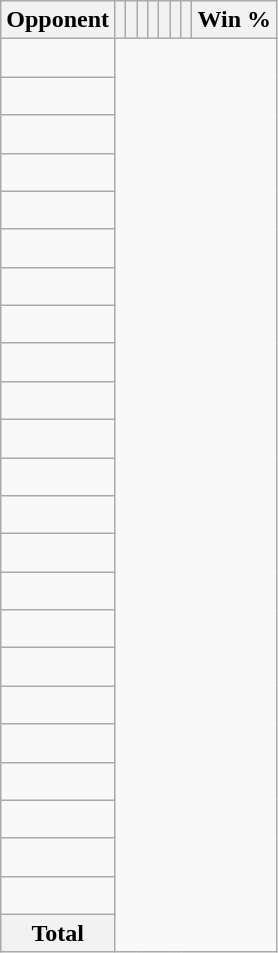<table class="wikitable sortable collapsible collapsed" style="text-align: center;">
<tr>
<th>Opponent</th>
<th></th>
<th></th>
<th></th>
<th></th>
<th></th>
<th></th>
<th></th>
<th>Win %</th>
</tr>
<tr>
<td align="left"><br></td>
</tr>
<tr>
<td align="left"><br></td>
</tr>
<tr>
<td align="left"><br></td>
</tr>
<tr>
<td align="left"><br></td>
</tr>
<tr>
<td align="left"><br></td>
</tr>
<tr>
<td align="left"><br></td>
</tr>
<tr>
<td align="left"><br></td>
</tr>
<tr>
<td align="left"><br></td>
</tr>
<tr>
<td align="left"><br></td>
</tr>
<tr>
<td align="left"><br></td>
</tr>
<tr>
<td align="left"><br></td>
</tr>
<tr>
<td align="left"><br></td>
</tr>
<tr>
<td align="left"><br></td>
</tr>
<tr>
<td align="left"><br></td>
</tr>
<tr>
<td align="left"><br></td>
</tr>
<tr>
<td align="left"><br></td>
</tr>
<tr>
<td align="left"><br></td>
</tr>
<tr>
<td align="left"><br></td>
</tr>
<tr>
<td align="left"><br></td>
</tr>
<tr>
<td align="left"><br></td>
</tr>
<tr>
<td align="left"><br></td>
</tr>
<tr>
<td align="left"><br></td>
</tr>
<tr>
<td align="left"><br></td>
</tr>
<tr class="sortbottom">
<th>Total<br></th>
</tr>
</table>
